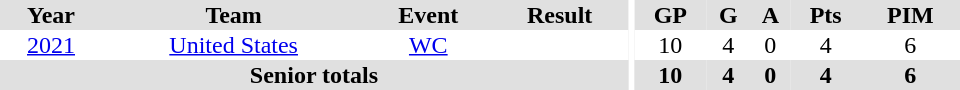<table border="0" cellpadding="1" cellspacing="0" ID="Table3" style="text-align:center; width:40em">
<tr ALIGN="center" bgcolor="#e0e0e0">
<th>Year</th>
<th>Team</th>
<th>Event</th>
<th>Result</th>
<th rowspan="99" bgcolor="#ffffff"></th>
<th>GP</th>
<th>G</th>
<th>A</th>
<th>Pts</th>
<th>PIM</th>
</tr>
<tr>
<td><a href='#'>2021</a></td>
<td><a href='#'>United States</a></td>
<td><a href='#'>WC</a></td>
<td></td>
<td>10</td>
<td>4</td>
<td>0</td>
<td>4</td>
<td>6</td>
</tr>
<tr bgcolor="#e0e0e0">
<th colspan="4">Senior totals</th>
<th>10</th>
<th>4</th>
<th>0</th>
<th>4</th>
<th>6</th>
</tr>
</table>
